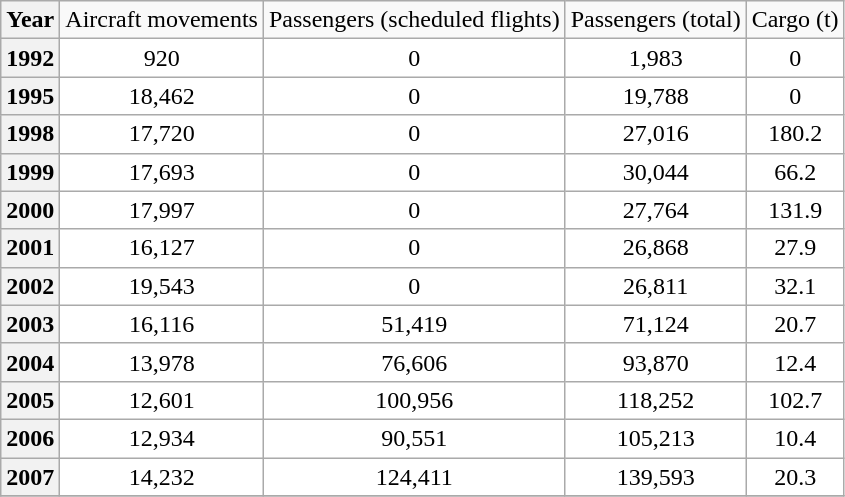<table class="wikitable">
<tr>
<th valign="top" align="center">Year</th>
<td valign="top" align="center">Aircraft movements</td>
<td valign="top" align="center">Passengers (scheduled flights)</td>
<td valign="top" align="center">Passengers (total)</td>
<td valign="top" align="center">Cargo (t)</td>
</tr>
<tr>
<th valign="top" bgcolor="#FFFFFF" align="center">1992</th>
<td valign="top" bgcolor="#FFFFFF" align="center">920</td>
<td valign="top" bgcolor="#FFFFFF" align="center">0</td>
<td valign="top" bgcolor="#FFFFFF" align="center">1,983</td>
<td valign="top" bgcolor="#FFFFFF" align="center">0</td>
</tr>
<tr>
<th valign="top" bgcolor="#FFFFFF" align="center">1995</th>
<td valign="top" bgcolor="#FFFFFF" align="center">18,462</td>
<td valign="top" bgcolor="#FFFFFF" align="center">0</td>
<td valign="top" bgcolor="#FFFFFF" align="center">19,788</td>
<td valign="top" bgcolor="#FFFFFF" align="center">0</td>
</tr>
<tr>
<th valign="top" bgcolor="#FFFFFF" align="center">1998</th>
<td valign="top" bgcolor="#FFFFFF" align="center">17,720</td>
<td valign="top" bgcolor="#FFFFFF" align="center">0</td>
<td valign="top" bgcolor="#FFFFFF" align="center">27,016</td>
<td valign="top" bgcolor="#FFFFFF" align="center">180.2</td>
</tr>
<tr>
<th valign="top" bgcolor="#FFFFFF" align="center">1999</th>
<td valign="top" bgcolor="#FFFFFF" align="center">17,693</td>
<td valign="top" bgcolor="#FFFFFF" align="center">0</td>
<td valign="top" bgcolor="#FFFFFF" align="center">30,044</td>
<td valign="top" bgcolor="#FFFFFF" align="center">66.2</td>
</tr>
<tr>
<th valign="top" bgcolor="#FFFFFF" align="center">2000</th>
<td valign="top" bgcolor="#FFFFFF" align="center">17,997</td>
<td valign="top" bgcolor="#FFFFFF" align="center">0</td>
<td valign="top" bgcolor="#FFFFFF" align="center">27,764</td>
<td valign="top" bgcolor="#FFFFFF" align="center">131.9</td>
</tr>
<tr>
<th valign="top" bgcolor="#FFFFFF" align="center">2001</th>
<td valign="top" bgcolor="#FFFFFF" align="center">16,127</td>
<td valign="top" bgcolor="#FFFFFF" align="center">0</td>
<td valign="top" bgcolor="#FFFFFF" align="center">26,868</td>
<td valign="top" bgcolor="#FFFFFF" align="center">27.9</td>
</tr>
<tr>
<th valign="top" bgcolor="#FFFFFF" align="center">2002</th>
<td valign="top" bgcolor="#FFFFFF" align="center">19,543</td>
<td valign="top" bgcolor="#FFFFFF" align="center">0</td>
<td valign="top" bgcolor="#FFFFFF" align="center">26,811</td>
<td valign="top" bgcolor="#FFFFFF" align="center">32.1</td>
</tr>
<tr>
<th valign="top" bgcolor="#FFFFFF" align="center">2003</th>
<td valign="top" bgcolor="#FFFFFF" align="center">16,116</td>
<td valign="top" bgcolor="#FFFFFF" align="center">51,419</td>
<td valign="top" bgcolor="#FFFFFF" align="center">71,124</td>
<td valign="top" bgcolor="#FFFFFF" align="center">20.7</td>
</tr>
<tr>
<th valign="top" bgcolor="#FFFFFF" align="center">2004</th>
<td valign="top" bgcolor="#FFFFFF" align="center">13,978</td>
<td valign="top" bgcolor="#FFFFFF" align="center">76,606</td>
<td valign="top" bgcolor="#FFFFFF" align="center">93,870</td>
<td valign="top" bgcolor="#FFFFFF" align="center">12.4</td>
</tr>
<tr>
<th valign="top" bgcolor="#FFFFFF" align="center">2005</th>
<td valign="top" bgcolor="#FFFFFF" align="center">12,601</td>
<td valign="top" bgcolor="#FFFFFF" align="center">100,956</td>
<td valign="top" bgcolor="#FFFFFF" align="center">118,252</td>
<td valign="top" bgcolor="#FFFFFF" align="center">102.7</td>
</tr>
<tr>
<th valign="top" bgcolor="#FFFFFF" align="center">2006</th>
<td valign="top" bgcolor="#FFFFFF" align="center">12,934</td>
<td valign="top" bgcolor="#FFFFFF" align="center">90,551</td>
<td valign="top" bgcolor="#FFFFFF" align="center">105,213</td>
<td valign="top" bgcolor="#FFFFFF" align="center">10.4</td>
</tr>
<tr>
<th valign="top" bgcolor="#FFFFFF" align="center">2007</th>
<td valign="top" bgcolor="#FFFFFF" align="center">14,232</td>
<td valign="top" bgcolor="#FFFFFF" align="center">124,411</td>
<td valign="top" bgcolor="#FFFFFF" align="center">139,593</td>
<td valign="top" bgcolor="#FFFFFF" align="center">20.3</td>
</tr>
<tr>
</tr>
</table>
